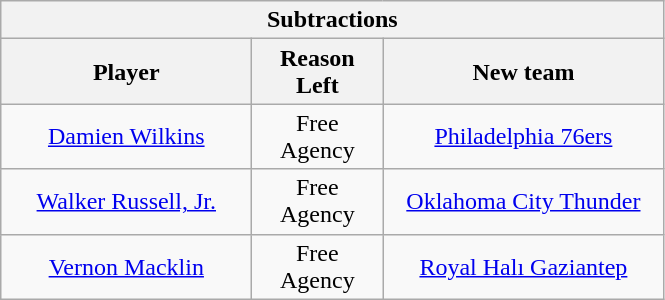<table class="wikitable" style="text-align:center">
<tr>
<th colspan=3>Subtractions</th>
</tr>
<tr>
<th style="width:160px">Player</th>
<th style="width:80px">Reason Left</th>
<th style="width:180px">New team</th>
</tr>
<tr>
<td><a href='#'>Damien Wilkins</a></td>
<td>Free Agency</td>
<td><a href='#'>Philadelphia 76ers</a></td>
</tr>
<tr>
<td><a href='#'>Walker Russell, Jr.</a></td>
<td>Free Agency</td>
<td><a href='#'>Oklahoma City Thunder</a></td>
</tr>
<tr>
<td><a href='#'>Vernon Macklin</a></td>
<td>Free Agency</td>
<td><a href='#'>Royal Halı Gaziantep</a> </td>
</tr>
</table>
